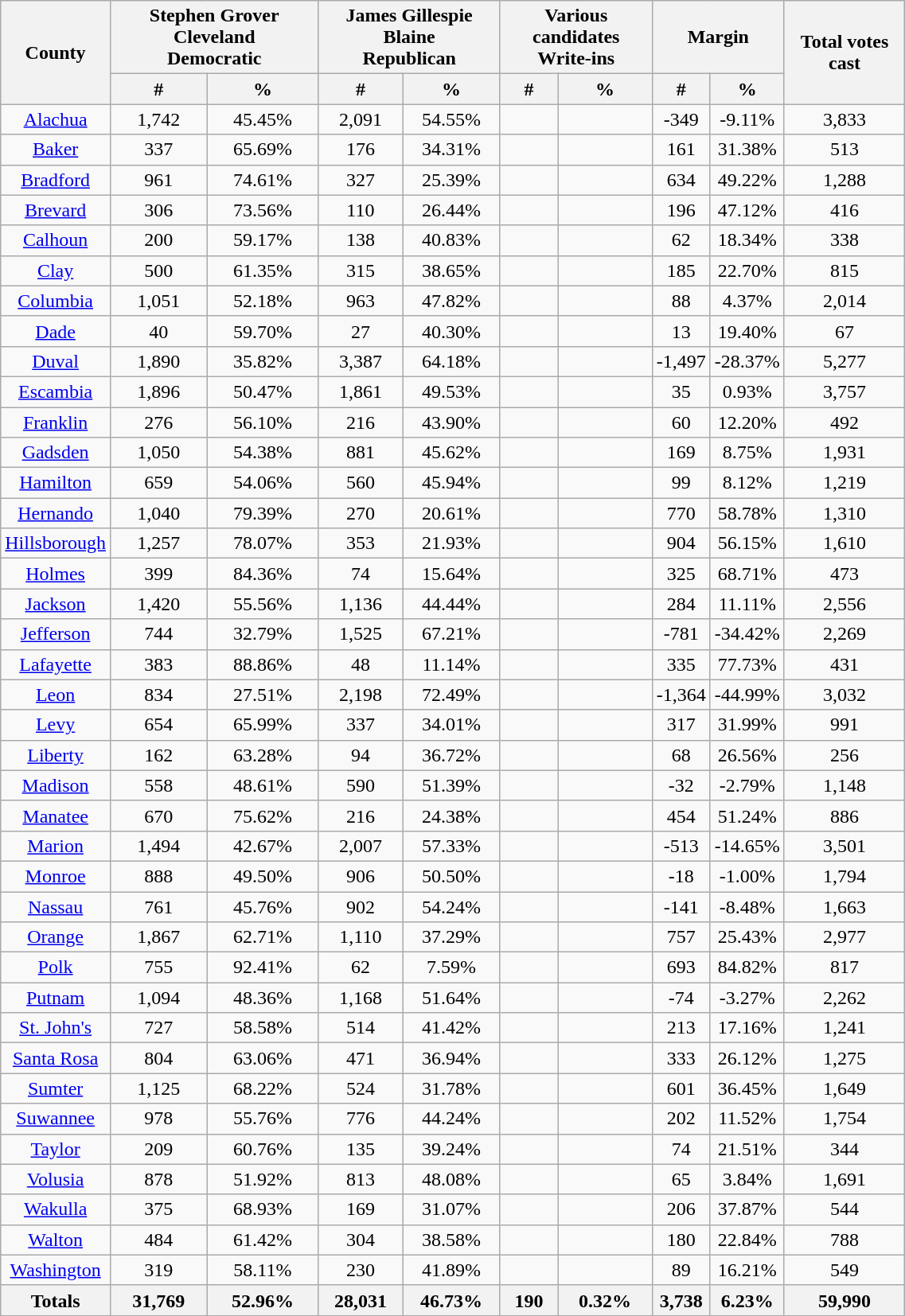<table class="wikitable sortable" style="width:60%; text-align:center;">
<tr>
<th style="text-align:center;" rowspan="2">County</th>
<th style="text-align:center;" colspan="2">Stephen Grover Cleveland<br>Democratic</th>
<th style="text-align:center;" colspan="2">James Gillespie Blaine<br>Republican</th>
<th style="text-align:center;" colspan="2">Various candidates<br>Write-ins</th>
<th style="text-align:center;" colspan="2">Margin</th>
<th style="text-align:center;" rowspan="2">Total votes cast</th>
</tr>
<tr>
<th style="text-align:center;" data-sort-type="number">#</th>
<th style="text-align:center;" data-sort-type="number">%</th>
<th style="text-align:center;" data-sort-type="number">#</th>
<th style="text-align:center;" data-sort-type="number">%</th>
<th style="text-align:center;" data-sort-type="number">#</th>
<th style="text-align:center;" data-sort-type="number">%</th>
<th style="text-align:center;" data-sort-type="number">#</th>
<th style="text-align:center;" data-sort-type="number">%</th>
</tr>
<tr style="text-align:center;">
<td><a href='#'>Alachua</a></td>
<td>1,742</td>
<td>45.45%</td>
<td>2,091</td>
<td>54.55%</td>
<td></td>
<td></td>
<td>-349</td>
<td>-9.11%</td>
<td>3,833</td>
</tr>
<tr style="text-align:center;">
<td><a href='#'>Baker</a></td>
<td>337</td>
<td>65.69%</td>
<td>176</td>
<td>34.31%</td>
<td></td>
<td></td>
<td>161</td>
<td>31.38%</td>
<td>513</td>
</tr>
<tr style="text-align:center;">
<td><a href='#'>Bradford</a></td>
<td>961</td>
<td>74.61%</td>
<td>327</td>
<td>25.39%</td>
<td></td>
<td></td>
<td>634</td>
<td>49.22%</td>
<td>1,288</td>
</tr>
<tr style="text-align:center;">
<td><a href='#'>Brevard</a></td>
<td>306</td>
<td>73.56%</td>
<td>110</td>
<td>26.44%</td>
<td></td>
<td></td>
<td>196</td>
<td>47.12%</td>
<td>416</td>
</tr>
<tr style="text-align:center;">
<td><a href='#'>Calhoun</a></td>
<td>200</td>
<td>59.17%</td>
<td>138</td>
<td>40.83%</td>
<td></td>
<td></td>
<td>62</td>
<td>18.34%</td>
<td>338</td>
</tr>
<tr style="text-align:center;">
<td><a href='#'>Clay</a></td>
<td>500</td>
<td>61.35%</td>
<td>315</td>
<td>38.65%</td>
<td></td>
<td></td>
<td>185</td>
<td>22.70%</td>
<td>815</td>
</tr>
<tr style="text-align:center;">
<td><a href='#'>Columbia</a></td>
<td>1,051</td>
<td>52.18%</td>
<td>963</td>
<td>47.82%</td>
<td></td>
<td></td>
<td>88</td>
<td>4.37%</td>
<td>2,014</td>
</tr>
<tr style="text-align:center;">
<td><a href='#'>Dade</a></td>
<td>40</td>
<td>59.70%</td>
<td>27</td>
<td>40.30%</td>
<td></td>
<td></td>
<td>13</td>
<td>19.40%</td>
<td>67</td>
</tr>
<tr style="text-align:center;">
<td><a href='#'>Duval</a></td>
<td>1,890</td>
<td>35.82%</td>
<td>3,387</td>
<td>64.18%</td>
<td></td>
<td></td>
<td>-1,497</td>
<td>-28.37%</td>
<td>5,277</td>
</tr>
<tr style="text-align:center;">
<td><a href='#'>Escambia</a></td>
<td>1,896</td>
<td>50.47%</td>
<td>1,861</td>
<td>49.53%</td>
<td></td>
<td></td>
<td>35</td>
<td>0.93%</td>
<td>3,757</td>
</tr>
<tr style="text-align:center;">
<td><a href='#'>Franklin</a></td>
<td>276</td>
<td>56.10%</td>
<td>216</td>
<td>43.90%</td>
<td></td>
<td></td>
<td>60</td>
<td>12.20%</td>
<td>492</td>
</tr>
<tr style="text-align:center;">
<td><a href='#'>Gadsden</a></td>
<td>1,050</td>
<td>54.38%</td>
<td>881</td>
<td>45.62%</td>
<td></td>
<td></td>
<td>169</td>
<td>8.75%</td>
<td>1,931</td>
</tr>
<tr style="text-align:center;">
<td><a href='#'>Hamilton</a></td>
<td>659</td>
<td>54.06%</td>
<td>560</td>
<td>45.94%</td>
<td></td>
<td></td>
<td>99</td>
<td>8.12%</td>
<td>1,219</td>
</tr>
<tr style="text-align:center;">
<td><a href='#'>Hernando</a></td>
<td>1,040</td>
<td>79.39%</td>
<td>270</td>
<td>20.61%</td>
<td></td>
<td></td>
<td>770</td>
<td>58.78%</td>
<td>1,310</td>
</tr>
<tr style="text-align:center;">
<td><a href='#'>Hillsborough</a></td>
<td>1,257</td>
<td>78.07%</td>
<td>353</td>
<td>21.93%</td>
<td></td>
<td></td>
<td>904</td>
<td>56.15%</td>
<td>1,610</td>
</tr>
<tr style="text-align:center;">
<td><a href='#'>Holmes</a></td>
<td>399</td>
<td>84.36%</td>
<td>74</td>
<td>15.64%</td>
<td></td>
<td></td>
<td>325</td>
<td>68.71%</td>
<td>473</td>
</tr>
<tr style="text-align:center;">
<td><a href='#'>Jackson</a></td>
<td>1,420</td>
<td>55.56%</td>
<td>1,136</td>
<td>44.44%</td>
<td></td>
<td></td>
<td>284</td>
<td>11.11%</td>
<td>2,556</td>
</tr>
<tr style="text-align:center;">
<td><a href='#'>Jefferson</a></td>
<td>744</td>
<td>32.79%</td>
<td>1,525</td>
<td>67.21%</td>
<td></td>
<td></td>
<td>-781</td>
<td>-34.42%</td>
<td>2,269</td>
</tr>
<tr style="text-align:center;">
<td><a href='#'>Lafayette</a></td>
<td>383</td>
<td>88.86%</td>
<td>48</td>
<td>11.14%</td>
<td></td>
<td></td>
<td>335</td>
<td>77.73%</td>
<td>431</td>
</tr>
<tr style="text-align:center;">
<td><a href='#'>Leon</a></td>
<td>834</td>
<td>27.51%</td>
<td>2,198</td>
<td>72.49%</td>
<td></td>
<td></td>
<td>-1,364</td>
<td>-44.99%</td>
<td>3,032</td>
</tr>
<tr style="text-align:center;">
<td><a href='#'>Levy</a></td>
<td>654</td>
<td>65.99%</td>
<td>337</td>
<td>34.01%</td>
<td></td>
<td></td>
<td>317</td>
<td>31.99%</td>
<td>991</td>
</tr>
<tr style="text-align:center;">
<td><a href='#'>Liberty</a></td>
<td>162</td>
<td>63.28%</td>
<td>94</td>
<td>36.72%</td>
<td></td>
<td></td>
<td>68</td>
<td>26.56%</td>
<td>256</td>
</tr>
<tr style="text-align:center;">
<td><a href='#'>Madison</a></td>
<td>558</td>
<td>48.61%</td>
<td>590</td>
<td>51.39%</td>
<td></td>
<td></td>
<td>-32</td>
<td>-2.79%</td>
<td>1,148</td>
</tr>
<tr style="text-align:center;">
<td><a href='#'>Manatee</a></td>
<td>670</td>
<td>75.62%</td>
<td>216</td>
<td>24.38%</td>
<td></td>
<td></td>
<td>454</td>
<td>51.24%</td>
<td>886</td>
</tr>
<tr style="text-align:center;">
<td><a href='#'>Marion</a></td>
<td>1,494</td>
<td>42.67%</td>
<td>2,007</td>
<td>57.33%</td>
<td></td>
<td></td>
<td>-513</td>
<td>-14.65%</td>
<td>3,501</td>
</tr>
<tr style="text-align:center;">
<td><a href='#'>Monroe</a></td>
<td>888</td>
<td>49.50%</td>
<td>906</td>
<td>50.50%</td>
<td></td>
<td></td>
<td>-18</td>
<td>-1.00%</td>
<td>1,794</td>
</tr>
<tr style="text-align:center;">
<td><a href='#'>Nassau</a></td>
<td>761</td>
<td>45.76%</td>
<td>902</td>
<td>54.24%</td>
<td></td>
<td></td>
<td>-141</td>
<td>-8.48%</td>
<td>1,663</td>
</tr>
<tr style="text-align:center;">
<td><a href='#'>Orange</a></td>
<td>1,867</td>
<td>62.71%</td>
<td>1,110</td>
<td>37.29%</td>
<td></td>
<td></td>
<td>757</td>
<td>25.43%</td>
<td>2,977</td>
</tr>
<tr style="text-align:center;">
<td><a href='#'>Polk</a></td>
<td>755</td>
<td>92.41%</td>
<td>62</td>
<td>7.59%</td>
<td></td>
<td></td>
<td>693</td>
<td>84.82%</td>
<td>817</td>
</tr>
<tr style="text-align:center;">
<td><a href='#'>Putnam</a></td>
<td>1,094</td>
<td>48.36%</td>
<td>1,168</td>
<td>51.64%</td>
<td></td>
<td></td>
<td>-74</td>
<td>-3.27%</td>
<td>2,262</td>
</tr>
<tr style="text-align:center;">
<td><a href='#'>St. John's</a></td>
<td>727</td>
<td>58.58%</td>
<td>514</td>
<td>41.42%</td>
<td></td>
<td></td>
<td>213</td>
<td>17.16%</td>
<td>1,241</td>
</tr>
<tr style="text-align:center;">
<td><a href='#'>Santa Rosa</a></td>
<td>804</td>
<td>63.06%</td>
<td>471</td>
<td>36.94%</td>
<td></td>
<td></td>
<td>333</td>
<td>26.12%</td>
<td>1,275</td>
</tr>
<tr style="text-align:center;">
<td><a href='#'>Sumter</a></td>
<td>1,125</td>
<td>68.22%</td>
<td>524</td>
<td>31.78%</td>
<td></td>
<td></td>
<td>601</td>
<td>36.45%</td>
<td>1,649</td>
</tr>
<tr style="text-align:center;">
<td><a href='#'>Suwannee</a></td>
<td>978</td>
<td>55.76%</td>
<td>776</td>
<td>44.24%</td>
<td></td>
<td></td>
<td>202</td>
<td>11.52%</td>
<td>1,754</td>
</tr>
<tr style="text-align:center;">
<td><a href='#'>Taylor</a></td>
<td>209</td>
<td>60.76%</td>
<td>135</td>
<td>39.24%</td>
<td></td>
<td></td>
<td>74</td>
<td>21.51%</td>
<td>344</td>
</tr>
<tr style="text-align:center;">
<td><a href='#'>Volusia</a></td>
<td>878</td>
<td>51.92%</td>
<td>813</td>
<td>48.08%</td>
<td></td>
<td></td>
<td>65</td>
<td>3.84%</td>
<td>1,691</td>
</tr>
<tr style="text-align:center;">
<td><a href='#'>Wakulla</a></td>
<td>375</td>
<td>68.93%</td>
<td>169</td>
<td>31.07%</td>
<td></td>
<td></td>
<td>206</td>
<td>37.87%</td>
<td>544</td>
</tr>
<tr style="text-align:center;">
<td><a href='#'>Walton</a></td>
<td>484</td>
<td>61.42%</td>
<td>304</td>
<td>38.58%</td>
<td></td>
<td></td>
<td>180</td>
<td>22.84%</td>
<td>788</td>
</tr>
<tr style="text-align:center;">
<td><a href='#'>Washington</a></td>
<td>319</td>
<td>58.11%</td>
<td>230</td>
<td>41.89%</td>
<td></td>
<td></td>
<td>89</td>
<td>16.21%</td>
<td>549</td>
</tr>
<tr style="text-align:center;">
<th>Totals</th>
<th>31,769</th>
<th>52.96%</th>
<th>28,031</th>
<th>46.73%</th>
<th>190</th>
<th>0.32%</th>
<th>3,738</th>
<th>6.23%</th>
<th>59,990</th>
</tr>
</table>
